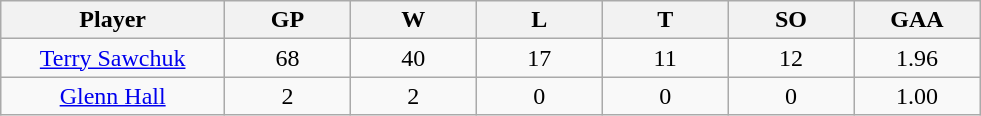<table class="wikitable sortable">
<tr>
<th bgcolor="#DDDDFF" width="16%">Player</th>
<th bgcolor="#DDDDFF" width="9%">GP</th>
<th bgcolor="#DDDDFF" width="9%">W</th>
<th bgcolor="#DDDDFF" width="9%">L</th>
<th bgcolor="#DDDDFF" width="9%">T</th>
<th bgcolor="#DDDDFF" width="9%">SO</th>
<th bgcolor="#DDDDFF" width="9%">GAA</th>
</tr>
<tr align="center">
<td><a href='#'>Terry Sawchuk</a></td>
<td>68</td>
<td>40</td>
<td>17</td>
<td>11</td>
<td>12</td>
<td>1.96</td>
</tr>
<tr align="center">
<td><a href='#'>Glenn Hall</a></td>
<td>2</td>
<td>2</td>
<td>0</td>
<td>0</td>
<td>0</td>
<td>1.00</td>
</tr>
</table>
